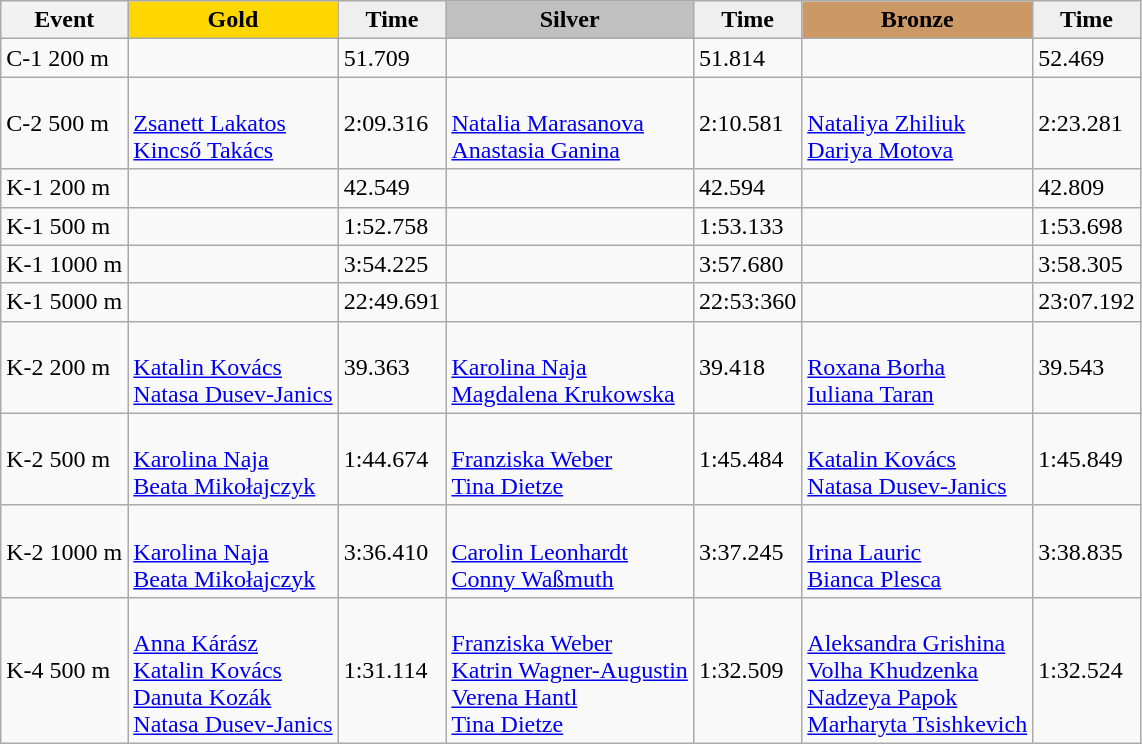<table class="wikitable">
<tr>
<th>Event</th>
<td align=center bgcolor="gold"><strong>Gold</strong></td>
<td align=center bgcolor="EFEFEF"><strong>Time</strong></td>
<td align=center bgcolor="silver"><strong>Silver</strong></td>
<td align=center bgcolor="EFEFEF"><strong>Time</strong></td>
<td align=center bgcolor="CC9966"><strong>Bronze</strong></td>
<td align=center bgcolor="EFEFEF"><strong>Time</strong></td>
</tr>
<tr>
<td>C-1 200 m</td>
<td></td>
<td>51.709</td>
<td></td>
<td>51.814</td>
<td></td>
<td>52.469</td>
</tr>
<tr>
<td>C-2 500 m</td>
<td><br><a href='#'>Zsanett Lakatos</a><br><a href='#'>Kincső Takács</a></td>
<td>2:09.316</td>
<td><br><a href='#'>Natalia Marasanova</a><br><a href='#'>Anastasia Ganina</a></td>
<td>2:10.581</td>
<td><br><a href='#'>Nataliya Zhiliuk</a><br><a href='#'>Dariya Motova</a></td>
<td>2:23.281</td>
</tr>
<tr>
<td>K-1 200 m</td>
<td></td>
<td>42.549</td>
<td></td>
<td>42.594</td>
<td></td>
<td>42.809</td>
</tr>
<tr>
<td>K-1 500 m</td>
<td></td>
<td>1:52.758</td>
<td></td>
<td>1:53.133</td>
<td></td>
<td>1:53.698</td>
</tr>
<tr>
<td>K-1 1000 m</td>
<td></td>
<td>3:54.225</td>
<td></td>
<td>3:57.680</td>
<td></td>
<td>3:58.305</td>
</tr>
<tr>
<td>K-1 5000 m</td>
<td></td>
<td>22:49.691</td>
<td></td>
<td>22:53:360</td>
<td></td>
<td>23:07.192</td>
</tr>
<tr>
<td>K-2 200 m</td>
<td><br><a href='#'>Katalin Kovács</a><br><a href='#'>Natasa Dusev-Janics</a></td>
<td>39.363</td>
<td><br><a href='#'>Karolina Naja</a><br><a href='#'>Magdalena Krukowska</a></td>
<td>39.418</td>
<td><br><a href='#'>Roxana Borha</a><br><a href='#'>Iuliana Taran</a></td>
<td>39.543</td>
</tr>
<tr>
<td>K-2 500 m</td>
<td><br><a href='#'>Karolina Naja</a><br><a href='#'>Beata Mikołajczyk</a></td>
<td>1:44.674</td>
<td><br><a href='#'>Franziska Weber</a><br><a href='#'>Tina Dietze</a></td>
<td>1:45.484</td>
<td><br><a href='#'>Katalin Kovács</a><br><a href='#'>Natasa Dusev-Janics</a></td>
<td>1:45.849</td>
</tr>
<tr>
<td>K-2 1000 m</td>
<td><br><a href='#'>Karolina Naja</a><br><a href='#'>Beata Mikołajczyk</a></td>
<td>3:36.410</td>
<td><br><a href='#'>Carolin Leonhardt</a><br><a href='#'>Conny Waßmuth</a></td>
<td>3:37.245</td>
<td><br><a href='#'>Irina Lauric</a><br><a href='#'>Bianca Plesca</a></td>
<td>3:38.835</td>
</tr>
<tr>
<td>K-4 500 m</td>
<td><br><a href='#'>Anna Kárász</a><br><a href='#'>Katalin Kovács</a><br><a href='#'>Danuta Kozák</a><br><a href='#'>Natasa Dusev-Janics</a></td>
<td>1:31.114</td>
<td><br><a href='#'>Franziska Weber</a><br><a href='#'>Katrin Wagner-Augustin</a><br><a href='#'>Verena Hantl</a><br><a href='#'>Tina Dietze</a></td>
<td>1:32.509</td>
<td><br><a href='#'>Aleksandra Grishina</a><br><a href='#'>Volha Khudzenka</a><br><a href='#'>Nadzeya Papok</a><br><a href='#'>Marharyta Tsishkevich</a></td>
<td>1:32.524</td>
</tr>
</table>
